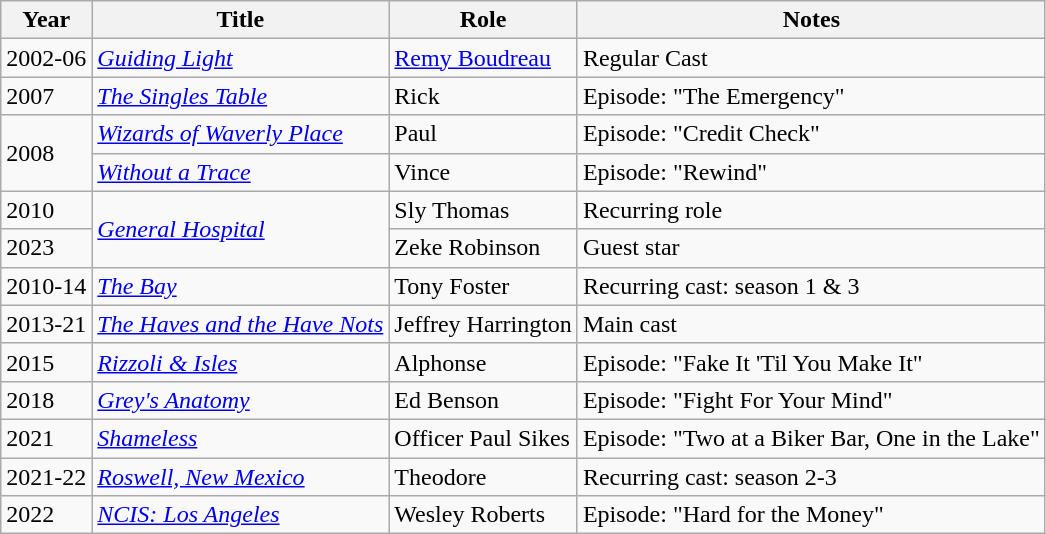<table class="wikitable">
<tr>
<th>Year</th>
<th>Title</th>
<th>Role</th>
<th>Notes</th>
</tr>
<tr>
<td>2002-06</td>
<td><em><a href='#'>Guiding Light</a></em></td>
<td><a href='#'>Remy Boudreau</a></td>
<td>Regular Cast</td>
</tr>
<tr>
<td>2007</td>
<td><em><a href='#'>The Singles Table</a></em></td>
<td>Rick</td>
<td>Episode: "The Emergency"</td>
</tr>
<tr>
<td rowspan="2">2008</td>
<td><em><a href='#'>Wizards of Waverly Place</a></em></td>
<td>Paul</td>
<td>Episode: "Credit Check"</td>
</tr>
<tr>
<td><em><a href='#'>Without a Trace</a></em></td>
<td>Vince</td>
<td>Episode: "Rewind"</td>
</tr>
<tr>
<td>2010</td>
<td rowspan="2"><em><a href='#'>General Hospital</a></em></td>
<td>Sly Thomas</td>
<td>Recurring role</td>
</tr>
<tr>
<td>2023</td>
<td>Zeke Robinson</td>
<td>Guest star</td>
</tr>
<tr>
<td>2010-14</td>
<td><em><a href='#'>The Bay</a></em></td>
<td>Tony Foster</td>
<td>Recurring cast: season 1 & 3</td>
</tr>
<tr>
<td>2013-21</td>
<td><em><a href='#'>The Haves and the Have Nots</a></em></td>
<td>Jeffrey Harrington</td>
<td>Main cast</td>
</tr>
<tr>
<td>2015</td>
<td><em><a href='#'>Rizzoli & Isles</a></em></td>
<td>Alphonse</td>
<td>Episode: "Fake It 'Til You Make It"</td>
</tr>
<tr>
<td>2018</td>
<td><em><a href='#'>Grey's Anatomy</a></em></td>
<td>Ed Benson</td>
<td>Episode: "Fight For Your Mind"</td>
</tr>
<tr>
<td>2021</td>
<td><em><a href='#'>Shameless</a></em></td>
<td>Officer Paul Sikes</td>
<td>Episode: "Two at a Biker Bar, One in the Lake"</td>
</tr>
<tr>
<td>2021-22</td>
<td><em><a href='#'>Roswell, New Mexico</a></em></td>
<td>Theodore</td>
<td>Recurring cast: season 2-3</td>
</tr>
<tr>
<td>2022</td>
<td><em><a href='#'>NCIS: Los Angeles</a></em></td>
<td>Wesley Roberts</td>
<td>Episode: "Hard for the Money"</td>
</tr>
</table>
